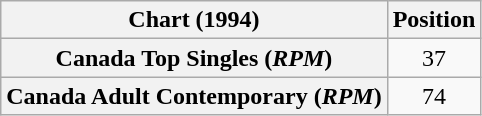<table class="wikitable plainrowheaders" style="text-align:center">
<tr>
<th>Chart (1994)</th>
<th>Position</th>
</tr>
<tr>
<th scope="row">Canada Top Singles (<em>RPM</em>)</th>
<td>37</td>
</tr>
<tr>
<th scope="row">Canada Adult Contemporary (<em>RPM</em>)</th>
<td>74</td>
</tr>
</table>
